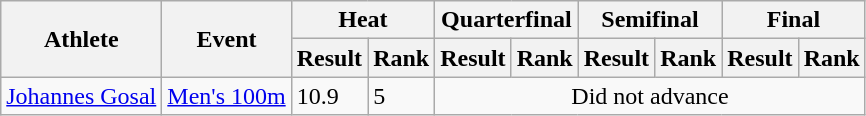<table class="wikitable">
<tr>
<th rowspan="2">Athlete</th>
<th rowspan="2">Event</th>
<th colspan="2">Heat</th>
<th colspan="2">Quarterfinal</th>
<th colspan="2">Semifinal</th>
<th colspan="2">Final</th>
</tr>
<tr>
<th>Result</th>
<th>Rank</th>
<th>Result</th>
<th>Rank</th>
<th>Result</th>
<th>Rank</th>
<th>Result</th>
<th>Rank</th>
</tr>
<tr>
<td><a href='#'>Johannes Gosal</a></td>
<td><a href='#'>Men's 100m</a></td>
<td>10.9</td>
<td>5</td>
<td colspan="6" align=center>Did not advance</td>
</tr>
</table>
